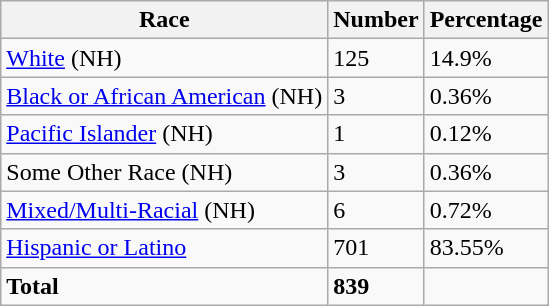<table class="wikitable">
<tr>
<th>Race</th>
<th>Number</th>
<th>Percentage</th>
</tr>
<tr>
<td><a href='#'>White</a> (NH)</td>
<td>125</td>
<td>14.9%</td>
</tr>
<tr>
<td><a href='#'>Black or African American</a> (NH)</td>
<td>3</td>
<td>0.36%</td>
</tr>
<tr>
<td><a href='#'>Pacific Islander</a> (NH)</td>
<td>1</td>
<td>0.12%</td>
</tr>
<tr>
<td>Some Other Race (NH)</td>
<td>3</td>
<td>0.36%</td>
</tr>
<tr>
<td><a href='#'>Mixed/Multi-Racial</a> (NH)</td>
<td>6</td>
<td>0.72%</td>
</tr>
<tr>
<td><a href='#'>Hispanic or Latino</a></td>
<td>701</td>
<td>83.55%</td>
</tr>
<tr>
<td><strong>Total</strong></td>
<td><strong>839</strong></td>
<td></td>
</tr>
</table>
